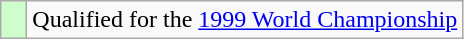<table class="wikitable">
<tr>
<td width=10px bgcolor=ccffcc></td>
<td>Qualified for the <a href='#'>1999 World Championship</a></td>
</tr>
</table>
